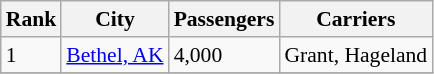<table class="wikitable" style="font-size: 90%" width= align=>
<tr>
<th>Rank</th>
<th>City</th>
<th>Passengers</th>
<th>Carriers</th>
</tr>
<tr>
<td>1</td>
<td> <a href='#'>Bethel, AK</a></td>
<td>4,000</td>
<td>Grant, Hageland</td>
</tr>
<tr>
</tr>
</table>
